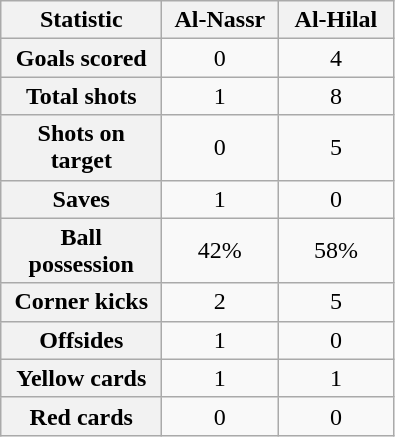<table class="wikitable plainrowheaders" style="text-align:center">
<tr>
<th scope="col" style="width:100px">Statistic</th>
<th scope="col" style="width:70px">Al-Nassr</th>
<th scope="col" style="width:70px">Al-Hilal</th>
</tr>
<tr>
<th scope=row>Goals scored</th>
<td>0</td>
<td>4</td>
</tr>
<tr>
<th scope=row>Total shots</th>
<td>1</td>
<td>8</td>
</tr>
<tr>
<th scope=row>Shots on target</th>
<td>0</td>
<td>5</td>
</tr>
<tr>
<th scope=row>Saves</th>
<td>1</td>
<td>0</td>
</tr>
<tr>
<th scope=row>Ball possession</th>
<td>42%</td>
<td>58%</td>
</tr>
<tr>
<th scope=row>Corner kicks</th>
<td>2</td>
<td>5</td>
</tr>
<tr>
<th scope=row>Offsides</th>
<td>1</td>
<td>0</td>
</tr>
<tr>
<th scope=row>Yellow cards</th>
<td>1</td>
<td>1</td>
</tr>
<tr>
<th scope=row>Red cards</th>
<td>0</td>
<td>0</td>
</tr>
</table>
